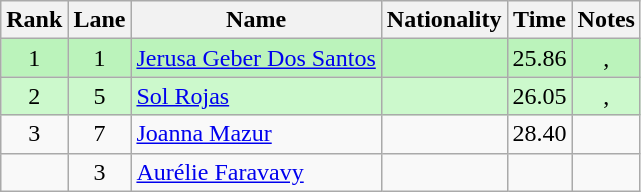<table class="wikitable sortable" style="text-align:center">
<tr>
<th>Rank</th>
<th>Lane</th>
<th>Name</th>
<th>Nationality</th>
<th>Time</th>
<th>Notes</th>
</tr>
<tr bgcolor=bbf3bb>
<td>1</td>
<td>1</td>
<td align="left"><a href='#'>Jerusa Geber Dos Santos</a></td>
<td align="left"></td>
<td>25.86</td>
<td>, </td>
</tr>
<tr bgcolor=ccf9cc>
<td>2</td>
<td>5</td>
<td align="left"><a href='#'>Sol Rojas</a></td>
<td align="left"></td>
<td>26.05</td>
<td>, </td>
</tr>
<tr>
<td>3</td>
<td>7</td>
<td align="left"><a href='#'>Joanna Mazur</a></td>
<td align="left"></td>
<td>28.40</td>
<td></td>
</tr>
<tr>
<td></td>
<td>3</td>
<td align="left"><a href='#'>Aurélie Faravavy</a></td>
<td align="left"></td>
<td></td>
<td></td>
</tr>
</table>
